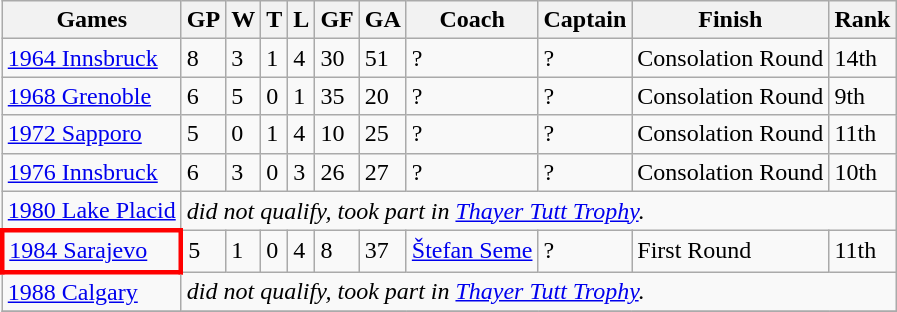<table class="wikitable sortable">
<tr>
<th>Games</th>
<th>GP</th>
<th>W</th>
<th>T</th>
<th>L</th>
<th>GF</th>
<th>GA</th>
<th>Coach</th>
<th>Captain</th>
<th>Finish</th>
<th>Rank</th>
</tr>
<tr>
<td> <a href='#'>1964 Innsbruck</a></td>
<td>8</td>
<td>3</td>
<td>1</td>
<td>4</td>
<td>30</td>
<td>51</td>
<td>?</td>
<td>?</td>
<td>Consolation Round</td>
<td>14th</td>
</tr>
<tr>
<td> <a href='#'>1968 Grenoble</a></td>
<td>6</td>
<td>5</td>
<td>0</td>
<td>1</td>
<td>35</td>
<td>20</td>
<td>?</td>
<td>?</td>
<td>Consolation Round</td>
<td>9th</td>
</tr>
<tr>
<td> <a href='#'>1972 Sapporo</a></td>
<td>5</td>
<td>0</td>
<td>1</td>
<td>4</td>
<td>10</td>
<td>25</td>
<td>?</td>
<td>?</td>
<td>Consolation Round</td>
<td>11th</td>
</tr>
<tr>
<td> <a href='#'>1976 Innsbruck</a></td>
<td>6</td>
<td>3</td>
<td>0</td>
<td>3</td>
<td>26</td>
<td>27</td>
<td>?</td>
<td>?</td>
<td>Consolation Round</td>
<td>10th</td>
</tr>
<tr>
<td> <a href='#'>1980 Lake Placid</a></td>
<td colspan=13><em>did not qualify, took part in <a href='#'>Thayer Tutt Trophy</a>.</em></td>
</tr>
<tr>
<td style="border:3px solid red;"> <a href='#'>1984 Sarajevo</a></td>
<td>5</td>
<td>1</td>
<td>0</td>
<td>4</td>
<td>8</td>
<td>37</td>
<td><a href='#'>Štefan Seme</a></td>
<td>?</td>
<td>First Round</td>
<td>11th</td>
</tr>
<tr>
<td> <a href='#'>1988 Calgary</a></td>
<td colspan=13><em>did not qualify, took part in <a href='#'>Thayer Tutt Trophy</a>.</em></td>
</tr>
<tr>
</tr>
</table>
